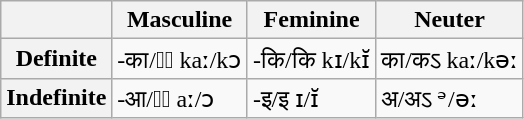<table class="wikitable">
<tr>
<th></th>
<th>Masculine</th>
<th>Feminine</th>
<th>Neuter</th>
</tr>
<tr>
<th>Definite</th>
<td>-का/क꣱ kaː/kɔ</td>
<td>-कि/कि kɪ/kɪ̆</td>
<td>का/कऽ kaː/kəː</td>
</tr>
<tr>
<th>Indefinite</th>
<td>-आ/अ꣱ aː/ɔ</td>
<td>-इ/इ ɪ/ɪ̆</td>
<td>अ/अऽ ᵊ/əː</td>
</tr>
</table>
